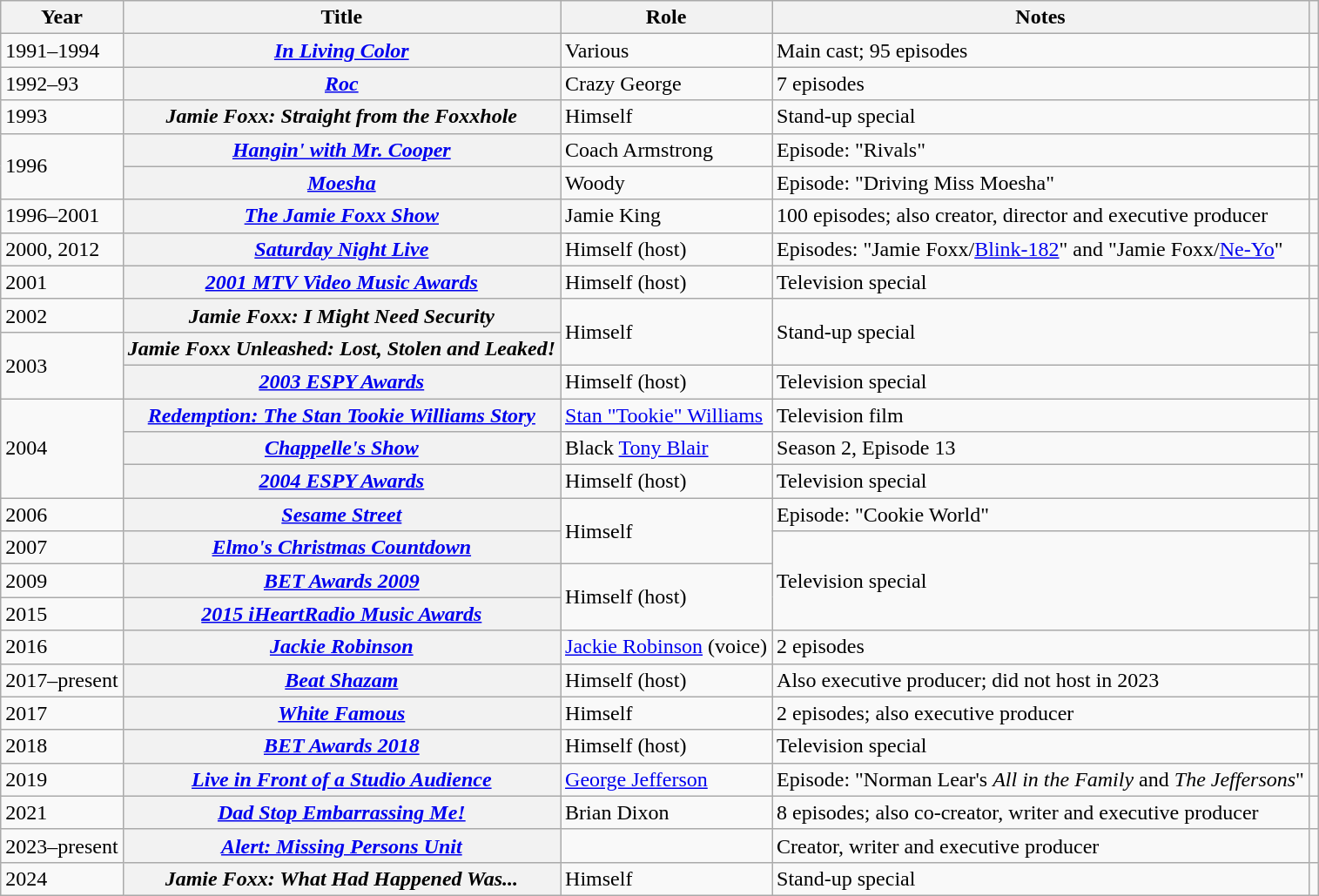<table class="wikitable plainrowheaders sortable">
<tr>
<th>Year</th>
<th>Title</th>
<th>Role</th>
<th class="unsortable">Notes</th>
<th class="unsortable"></th>
</tr>
<tr>
<td>1991–1994</td>
<th scope="row"><em><a href='#'>In Living Color</a></em></th>
<td>Various</td>
<td>Main cast; 95 episodes</td>
<td style="text-align: center;"></td>
</tr>
<tr>
<td>1992–93</td>
<th scope="row"><em><a href='#'>Roc</a></em></th>
<td>Crazy George</td>
<td>7 episodes</td>
<td style="text-align: center;"></td>
</tr>
<tr>
<td>1993</td>
<th scope="row"><em>Jamie Foxx: Straight from the Foxxhole</em></th>
<td>Himself</td>
<td>Stand-up special</td>
<td style="text-align: center;"></td>
</tr>
<tr>
<td rowspan="2">1996</td>
<th scope="row"><em><a href='#'>Hangin' with Mr. Cooper</a></em></th>
<td>Coach Armstrong</td>
<td>Episode: "Rivals"</td>
<td style="text-align: center;"></td>
</tr>
<tr>
<th scope="row"><em><a href='#'>Moesha</a></em></th>
<td>Woody</td>
<td>Episode: "Driving Miss Moesha"</td>
<td style="text-align: center;"></td>
</tr>
<tr>
<td>1996–2001</td>
<th scope="row"><em><a href='#'>The Jamie Foxx Show</a></em></th>
<td>Jamie King</td>
<td>100 episodes; also creator, director and executive producer</td>
<td style="text-align: center;"></td>
</tr>
<tr>
<td>2000, 2012</td>
<th scope="row"><em><a href='#'>Saturday Night Live</a></em></th>
<td>Himself (host)</td>
<td>Episodes: "Jamie Foxx/<a href='#'>Blink-182</a>" and "Jamie Foxx/<a href='#'>Ne-Yo</a>"</td>
<td style="text-align: center;"></td>
</tr>
<tr>
<td>2001</td>
<th scope="row"><em><a href='#'>2001 MTV Video Music Awards</a></em></th>
<td>Himself (host)</td>
<td>Television special</td>
<td style="text-align: center;"></td>
</tr>
<tr>
<td>2002</td>
<th scope="row"><em>Jamie Foxx: I Might Need Security</em></th>
<td rowspan="2">Himself</td>
<td rowspan="2">Stand-up special</td>
<td style="text-align: center;"></td>
</tr>
<tr>
<td rowspan="2">2003</td>
<th scope="row"><em>Jamie Foxx Unleashed: Lost, Stolen and Leaked!</em></th>
<td style="text-align: center;"></td>
</tr>
<tr>
<th scope="row"><em><a href='#'>2003 ESPY Awards</a></em></th>
<td>Himself (host)</td>
<td>Television special</td>
<td style="text-align: center;"></td>
</tr>
<tr>
<td rowspan="3">2004</td>
<th scope="row"><em><a href='#'>Redemption: The Stan Tookie Williams Story</a></em></th>
<td><a href='#'>Stan "Tookie" Williams</a></td>
<td>Television film</td>
<td style="text-align: center;"></td>
</tr>
<tr>
<th scope="row"><em><a href='#'>Chappelle's Show</a></em></th>
<td>Black <a href='#'>Tony Blair</a></td>
<td>Season 2, Episode 13</td>
<td style="text-align: center;"></td>
</tr>
<tr>
<th scope="row"><em><a href='#'>2004 ESPY Awards</a></em></th>
<td>Himself (host)</td>
<td>Television special</td>
<td style="text-align: center;"></td>
</tr>
<tr>
<td>2006</td>
<th scope="row"><em><a href='#'>Sesame Street</a></em></th>
<td rowspan="2">Himself</td>
<td>Episode: "Cookie World"</td>
<td style="text-align: center;"></td>
</tr>
<tr>
<td>2007</td>
<th scope="row"><em><a href='#'>Elmo's Christmas Countdown</a></em></th>
<td rowspan="3">Television special</td>
<td style="text-align: center;"></td>
</tr>
<tr>
<td>2009</td>
<th scope="row"><em><a href='#'>BET Awards 2009</a></em></th>
<td rowspan="2">Himself (host)</td>
<td style="text-align: center;"></td>
</tr>
<tr>
<td>2015</td>
<th scope="row"><em><a href='#'>2015 iHeartRadio Music Awards</a></em></th>
<td style="text-align: center;"></td>
</tr>
<tr>
<td>2016</td>
<th scope="row"><em><a href='#'>Jackie Robinson</a></em></th>
<td><a href='#'>Jackie Robinson</a> (voice)</td>
<td>2 episodes</td>
<td style="text-align: center;"></td>
</tr>
<tr>
<td>2017–present</td>
<th scope="row"><em><a href='#'>Beat Shazam</a></em></th>
<td>Himself (host)</td>
<td>Also executive producer; did not host in 2023</td>
<td style="text-align: center;"></td>
</tr>
<tr>
<td>2017</td>
<th scope="row"><em><a href='#'>White Famous</a></em></th>
<td>Himself</td>
<td>2 episodes; also executive producer</td>
<td style="text-align: center;"></td>
</tr>
<tr>
<td>2018</td>
<th scope="row"><em><a href='#'>BET Awards 2018</a></em></th>
<td>Himself (host)</td>
<td>Television special</td>
<td style="text-align: center;"></td>
</tr>
<tr>
<td>2019</td>
<th scope="row"><em><a href='#'>Live in Front of a Studio Audience</a></em></th>
<td><a href='#'>George Jefferson</a></td>
<td>Episode: "Norman Lear's <em>All in the Family</em> and <em>The Jeffersons</em>"</td>
<td style="text-align: center;"></td>
</tr>
<tr>
<td>2021</td>
<th scope="row"><em><a href='#'>Dad Stop Embarrassing Me!</a></em></th>
<td>Brian Dixon</td>
<td>8 episodes; also co-creator, writer and executive producer</td>
<td style="text-align: center;"></td>
</tr>
<tr>
<td>2023–present</td>
<th scope="row"><em><a href='#'>Alert: Missing Persons Unit</a></em></th>
<td></td>
<td>Creator, writer and executive producer</td>
<td style="text-align: center;"></td>
</tr>
<tr>
<td>2024</td>
<th scope="row"><em>Jamie Foxx: What Had Happened Was...</em></th>
<td>Himself</td>
<td>Stand-up special</td>
<td style="text-align: center;"></td>
</tr>
</table>
